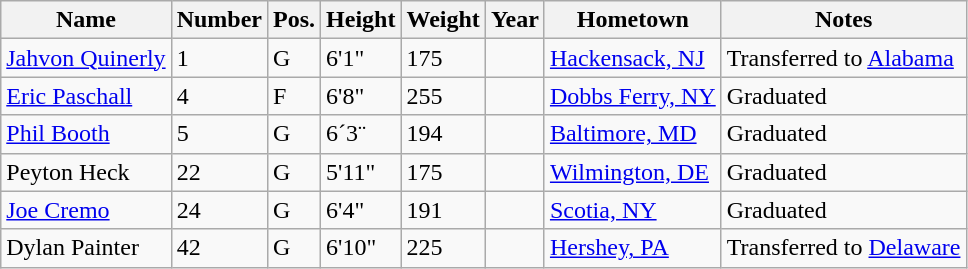<table class="wikitable sortable" border="1">
<tr>
<th>Name</th>
<th>Number</th>
<th>Pos.</th>
<th>Height</th>
<th>Weight</th>
<th>Year</th>
<th>Hometown</th>
<th class="unsortable">Notes</th>
</tr>
<tr>
<td><a href='#'>Jahvon Quinerly</a></td>
<td>1</td>
<td>G</td>
<td>6'1"</td>
<td>175</td>
<td></td>
<td><a href='#'>Hackensack, NJ</a></td>
<td>Transferred to <a href='#'>Alabama</a></td>
</tr>
<tr>
<td><a href='#'>Eric Paschall</a></td>
<td>4</td>
<td>F</td>
<td>6'8"</td>
<td>255</td>
<td></td>
<td><a href='#'>Dobbs Ferry, NY</a></td>
<td>Graduated</td>
</tr>
<tr>
<td><a href='#'>Phil Booth</a></td>
<td>5</td>
<td>G</td>
<td>6´3¨</td>
<td>194</td>
<td></td>
<td><a href='#'>Baltimore, MD</a></td>
<td>Graduated</td>
</tr>
<tr>
<td>Peyton Heck</td>
<td>22</td>
<td>G</td>
<td>5'11"</td>
<td>175</td>
<td></td>
<td><a href='#'>Wilmington, DE</a></td>
<td>Graduated</td>
</tr>
<tr>
<td><a href='#'>Joe Cremo</a></td>
<td>24</td>
<td>G</td>
<td>6'4"</td>
<td>191</td>
<td></td>
<td><a href='#'>Scotia, NY</a></td>
<td>Graduated</td>
</tr>
<tr>
<td>Dylan Painter</td>
<td>42</td>
<td>G</td>
<td>6'10"</td>
<td>225</td>
<td></td>
<td><a href='#'>Hershey, PA</a></td>
<td>Transferred to <a href='#'>Delaware</a></td>
</tr>
</table>
